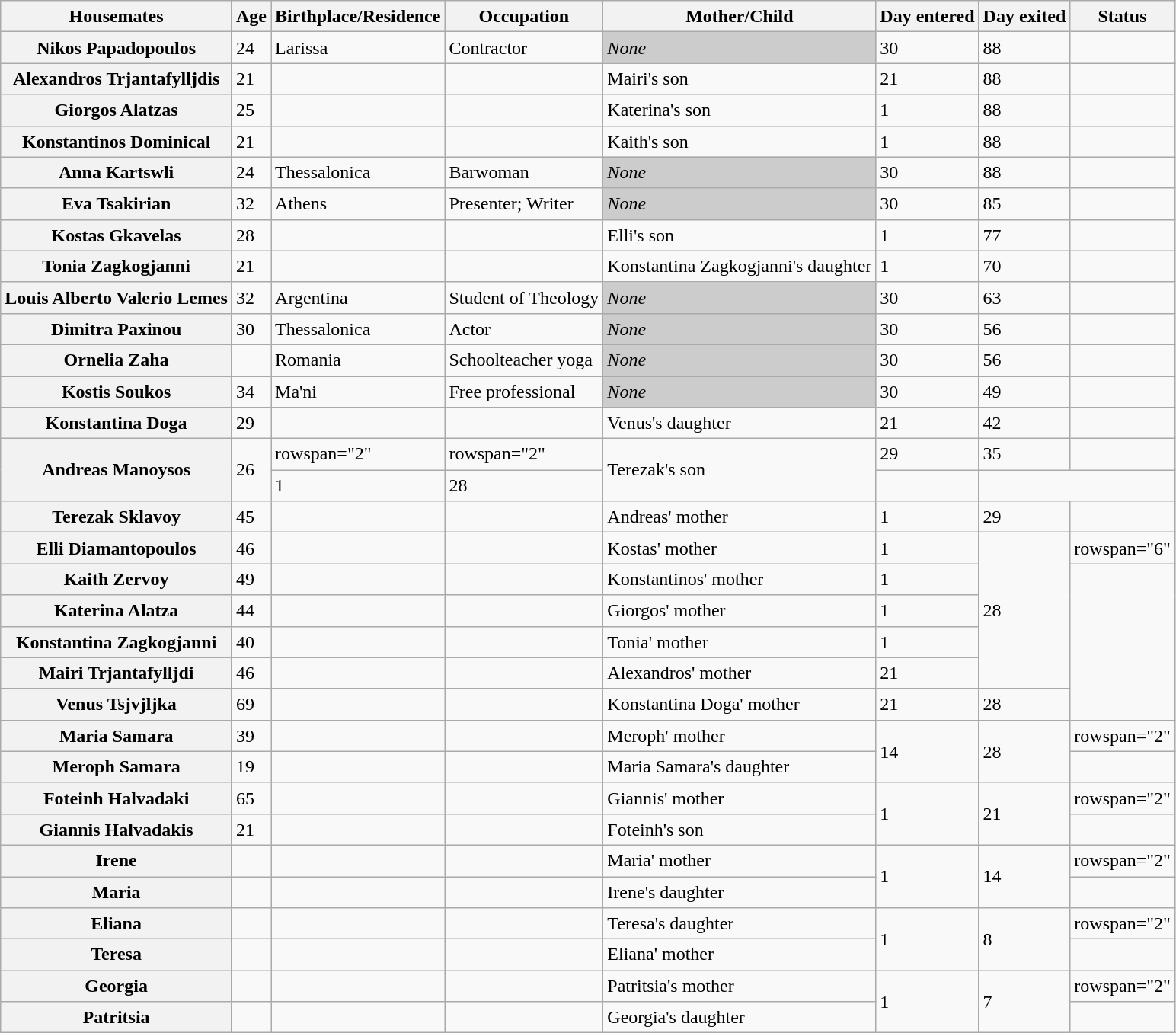<table class="wikitable sortable" style="text-align:left; line-height:20px; width:auto;">
<tr>
<th>Housemates</th>
<th>Age</th>
<th>Birthplace/Residence</th>
<th>Occupation</th>
<th>Mother/Child</th>
<th>Day entered</th>
<th>Day exited</th>
<th>Status</th>
</tr>
<tr>
<th>Nikos Papadopoulos</th>
<td>24</td>
<td>Larissa</td>
<td>Contractor</td>
<td style="background:#ccc"><em>None</em></td>
<td>30</td>
<td>88</td>
<td></td>
</tr>
<tr>
<th>Alexandros Trjantafylljdis</th>
<td>21</td>
<td></td>
<td></td>
<td>Mairi's son</td>
<td>21</td>
<td>88</td>
<td></td>
</tr>
<tr>
<th>Giorgos Alatzas</th>
<td>25</td>
<td></td>
<td></td>
<td>Katerina's son</td>
<td>1</td>
<td>88</td>
<td></td>
</tr>
<tr>
<th>Konstantinos Dominical</th>
<td>21</td>
<td></td>
<td></td>
<td>Kaith's son</td>
<td>1</td>
<td>88</td>
<td></td>
</tr>
<tr>
<th>Anna Kartswli</th>
<td>24</td>
<td>Thessalonica</td>
<td>Barwoman</td>
<td style="background:#ccc"><em>None</em></td>
<td>30</td>
<td>88</td>
<td></td>
</tr>
<tr>
<th>Eva Tsakirian</th>
<td>32</td>
<td>Athens</td>
<td>Presenter; Writer</td>
<td style="background:#ccc"><em>None</em></td>
<td>30</td>
<td>85</td>
<td></td>
</tr>
<tr>
<th>Kostas Gkavelas</th>
<td>28</td>
<td></td>
<td></td>
<td>Elli's son</td>
<td>1</td>
<td>77</td>
<td></td>
</tr>
<tr>
<th>Tonia Zagkogjanni</th>
<td>21</td>
<td></td>
<td></td>
<td>Konstantina Zagkogjanni's daughter</td>
<td>1</td>
<td>70</td>
<td></td>
</tr>
<tr>
<th>Louis Alberto Valerio Lemes</th>
<td>32</td>
<td>Argentina</td>
<td>Student of Theology</td>
<td style="background:#ccc"><em>None</em></td>
<td>30</td>
<td>63</td>
<td></td>
</tr>
<tr>
<th>Dimitra Paxinou</th>
<td>30</td>
<td>Thessalonica</td>
<td>Actor</td>
<td style="background:#ccc"><em>None</em></td>
<td>30</td>
<td>56</td>
<td></td>
</tr>
<tr>
<th>Ornelia Zaha</th>
<td></td>
<td>Romania</td>
<td>Schoolteacher yoga</td>
<td style="background:#ccc"><em>None</em></td>
<td>30</td>
<td>56</td>
<td></td>
</tr>
<tr>
<th>Kostis Soukos</th>
<td>34</td>
<td>Ma'ni</td>
<td>Free professional</td>
<td style="background:#ccc"><em>None</em></td>
<td>30</td>
<td>49</td>
<td></td>
</tr>
<tr>
<th>Konstantina Doga</th>
<td>29</td>
<td></td>
<td></td>
<td>Venus's daughter</td>
<td>21</td>
<td>42</td>
<td></td>
</tr>
<tr>
<th rowspan="2">Andreas Manoysos</th>
<td rowspan="2">26</td>
<td>rowspan="2" </td>
<td>rowspan="2" </td>
<td rowspan="2">Terezak's son</td>
<td>29</td>
<td>35</td>
<td></td>
</tr>
<tr>
<td>1</td>
<td>28</td>
<td></td>
</tr>
<tr>
<th>Terezak Sklavoy</th>
<td>45</td>
<td></td>
<td></td>
<td>Andreas' mother</td>
<td>1</td>
<td>29</td>
<td></td>
</tr>
<tr>
<th>Elli Diamantopoulos</th>
<td>46</td>
<td></td>
<td></td>
<td>Kostas' mother</td>
<td>1</td>
<td rowspan="5">28</td>
<td>rowspan="6" </td>
</tr>
<tr>
<th>Kaith Zervoy</th>
<td>49</td>
<td></td>
<td></td>
<td>Konstantinos' mother</td>
<td>1</td>
</tr>
<tr>
<th>Katerina Alatza</th>
<td>44</td>
<td></td>
<td></td>
<td>Giorgos' mother</td>
<td>1</td>
</tr>
<tr>
<th>Konstantina Zagkogjanni</th>
<td>40</td>
<td></td>
<td></td>
<td>Tonia' mother</td>
<td>1</td>
</tr>
<tr>
<th>Mairi Trjantafylljdi</th>
<td>46</td>
<td></td>
<td></td>
<td>Alexandros' mother</td>
<td>21</td>
</tr>
<tr>
<th>Venus Tsjvjljka</th>
<td>69</td>
<td></td>
<td></td>
<td>Konstantina Doga' mother</td>
<td>21</td>
<td>28</td>
</tr>
<tr>
<th>Maria Samara</th>
<td>39</td>
<td></td>
<td></td>
<td>Meroph' mother</td>
<td rowspan="2">14</td>
<td rowspan="2">28</td>
<td>rowspan="2" </td>
</tr>
<tr>
<th>Meroph Samara</th>
<td>19</td>
<td></td>
<td></td>
<td>Maria Samara's daughter</td>
</tr>
<tr>
<th>Foteinh Halvadaki</th>
<td>65</td>
<td></td>
<td></td>
<td>Giannis' mother</td>
<td rowspan="2">1</td>
<td rowspan="2">21</td>
<td>rowspan="2" </td>
</tr>
<tr>
<th>Giannis Halvadakis</th>
<td>21</td>
<td></td>
<td></td>
<td>Foteinh's son</td>
</tr>
<tr>
<th>Irene</th>
<td></td>
<td></td>
<td></td>
<td>Maria' mother</td>
<td rowspan="2">1</td>
<td rowspan="2">14</td>
<td>rowspan="2" </td>
</tr>
<tr>
<th>Maria</th>
<td></td>
<td></td>
<td></td>
<td>Irene's daughter</td>
</tr>
<tr>
<th>Eliana</th>
<td></td>
<td></td>
<td></td>
<td>Teresa's daughter</td>
<td rowspan="2">1</td>
<td rowspan="2">8</td>
<td>rowspan="2" </td>
</tr>
<tr>
<th>Teresa</th>
<td></td>
<td></td>
<td></td>
<td>Eliana' mother</td>
</tr>
<tr>
<th>Georgia</th>
<td></td>
<td></td>
<td></td>
<td>Patritsia's mother</td>
<td rowspan="2">1</td>
<td rowspan="2">7</td>
<td>rowspan="2" </td>
</tr>
<tr>
<th>Patritsia</th>
<td></td>
<td></td>
<td></td>
<td>Georgia's daughter</td>
</tr>
</table>
